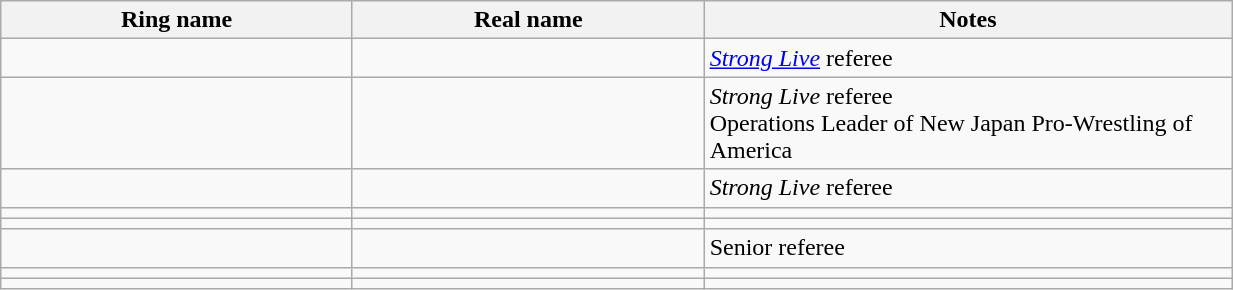<table class="wikitable sortable" style="width:65%;">
<tr>
<th width=20%>Ring name</th>
<th width=20%>Real name</th>
<th width=30%>Notes</th>
</tr>
<tr>
<td></td>
<td></td>
<td><em><a href='#'>Strong Live</a></em> referee</td>
</tr>
<tr>
<td></td>
<td></td>
<td><em>Strong Live</em> referee<br>Operations Leader of New Japan Pro-Wrestling of America</td>
</tr>
<tr>
<td></td>
<td></td>
<td><em>Strong Live</em> referee</td>
</tr>
<tr>
<td></td>
<td></td>
<td></td>
</tr>
<tr>
<td></td>
<td></td>
<td></td>
</tr>
<tr>
<td></td>
<td></td>
<td>Senior referee</td>
</tr>
<tr>
<td></td>
<td></td>
<td></td>
</tr>
<tr>
<td></td>
<td></td>
<td></td>
</tr>
</table>
